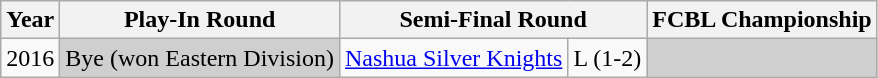<table class="wikitable">
<tr>
<th>Year</th>
<th colspan=2>Play-In Round</th>
<th colspan=2>Semi-Final Round</th>
<th colspan=2>FCBL Championship</th>
</tr>
<tr>
<td>2016</td>
<td colspan=2 style="background-color: #CFCFCF">Bye (won Eastern Division)</td>
<td><a href='#'>Nashua Silver Knights</a></td>
<td>L (1-2)</td>
<td colspan=2 style="background-color: #CFCFCF"></td>
</tr>
</table>
